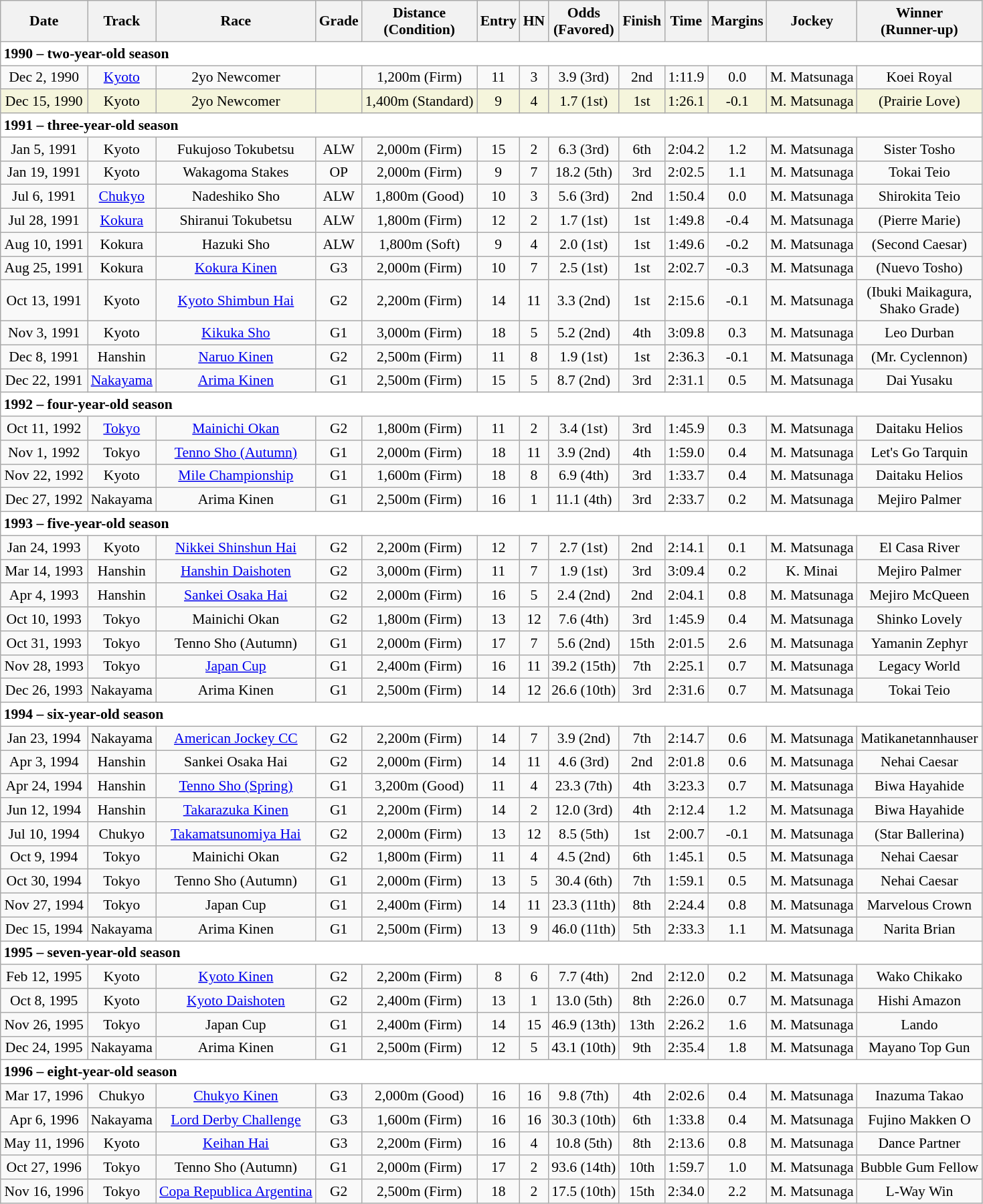<table class="wikitable" style="border-collapse: collapse; font-size: 90%; text-align: center; white-space: nowrap">
<tr>
<th>Date</th>
<th>Track</th>
<th>Race</th>
<th>Grade</th>
<th>Distance<br>(Condition)</th>
<th>Entry</th>
<th>HN</th>
<th>Odds<br>(Favored)</th>
<th>Finish</th>
<th>Time</th>
<th>Margins</th>
<th>Jockey</th>
<th>Winner<br>(Runner-up)</th>
</tr>
<tr style="background-color:white">
<td colspan="13" align="left"><strong>1990 – two-year-old season</strong></td>
</tr>
<tr>
<td>Dec 2, 1990</td>
<td><a href='#'>Kyoto</a></td>
<td>2yo Newcomer</td>
<td></td>
<td>1,200m (Firm)</td>
<td>11</td>
<td>3</td>
<td>3.9 (3rd)</td>
<td><span>2nd</span></td>
<td>1:11.9</td>
<td>0.0</td>
<td>M. Matsunaga</td>
<td>Koei Royal</td>
</tr>
<tr style="background-color:beige">
<td>Dec 15, 1990</td>
<td>Kyoto</td>
<td>2yo Newcomer</td>
<td></td>
<td>1,400m (Standard)</td>
<td>9</td>
<td>4</td>
<td>1.7 (1st)</td>
<td><span>1st</span></td>
<td>1:26.1</td>
<td>-0.1</td>
<td>M. Matsunaga</td>
<td>(Prairie Love)</td>
</tr>
<tr style="background-color:white">
<td colspan="13" align="left"><strong>1991 – three-year-old season</strong></td>
</tr>
<tr>
<td>Jan 5, 1991</td>
<td>Kyoto</td>
<td>Fukujoso Tokubetsu</td>
<td>ALW</td>
<td>2,000m (Firm)</td>
<td>15</td>
<td>2</td>
<td>6.3 (3rd)</td>
<td>6th</td>
<td>2:04.2</td>
<td>1.2</td>
<td>M. Matsunaga</td>
<td>Sister Tosho</td>
</tr>
<tr>
<td>Jan 19, 1991</td>
<td>Kyoto</td>
<td>Wakagoma Stakes</td>
<td>OP</td>
<td>2,000m (Firm)</td>
<td>9</td>
<td>7</td>
<td>18.2 (5th)</td>
<td><span>3rd</span></td>
<td>2:02.5</td>
<td>1.1</td>
<td>M. Matsunaga</td>
<td>Tokai Teio</td>
</tr>
<tr>
<td>Jul 6, 1991</td>
<td><a href='#'>Chukyo</a></td>
<td>Nadeshiko Sho</td>
<td>ALW</td>
<td>1,800m (Good)</td>
<td>10</td>
<td>3</td>
<td>5.6 (3rd)</td>
<td><span>2nd</span></td>
<td>1:50.4</td>
<td>0.0</td>
<td>M. Matsunaga</td>
<td>Shirokita Teio</td>
</tr>
<tr>
<td>Jul 28, 1991</td>
<td><a href='#'>Kokura</a></td>
<td>Shiranui Tokubetsu</td>
<td>ALW</td>
<td>1,800m (Firm)</td>
<td>12</td>
<td>2</td>
<td>1.7 (1st)</td>
<td><span>1st</span></td>
<td>1:49.8</td>
<td>-0.4</td>
<td>M. Matsunaga</td>
<td>(Pierre Marie)</td>
</tr>
<tr>
<td>Aug 10, 1991</td>
<td>Kokura</td>
<td>Hazuki Sho</td>
<td>ALW</td>
<td>1,800m (Soft)</td>
<td>9</td>
<td>4</td>
<td>2.0 (1st)</td>
<td><span>1st</span></td>
<td>1:49.6</td>
<td>-0.2</td>
<td>M. Matsunaga</td>
<td>(Second Caesar)</td>
</tr>
<tr>
<td>Aug 25, 1991</td>
<td>Kokura</td>
<td><a href='#'>Kokura Kinen</a></td>
<td>G3</td>
<td>2,000m (Firm)</td>
<td>10</td>
<td>7</td>
<td>2.5 (1st)</td>
<td><span>1st</span></td>
<td>2:02.7</td>
<td>-0.3</td>
<td>M. Matsunaga</td>
<td>(Nuevo Tosho)</td>
</tr>
<tr>
<td>Oct 13, 1991</td>
<td>Kyoto</td>
<td><a href='#'>Kyoto Shimbun Hai</a></td>
<td>G2</td>
<td>2,200m (Firm)</td>
<td>14</td>
<td>11</td>
<td>3.3 (2nd)</td>
<td><span>1st</span></td>
<td>2:15.6</td>
<td>-0.1</td>
<td>M. Matsunaga</td>
<td>(Ibuki Maikagura, <br>Shako Grade)</td>
</tr>
<tr>
<td>Nov 3, 1991</td>
<td>Kyoto</td>
<td><a href='#'>Kikuka Sho</a></td>
<td>G1</td>
<td>3,000m (Firm)</td>
<td>18</td>
<td>5</td>
<td>5.2 (2nd)</td>
<td>4th</td>
<td>3:09.8</td>
<td>0.3</td>
<td>M. Matsunaga</td>
<td>Leo Durban</td>
</tr>
<tr>
<td>Dec 8, 1991</td>
<td>Hanshin</td>
<td><a href='#'>Naruo Kinen</a></td>
<td>G2</td>
<td>2,500m (Firm)</td>
<td>11</td>
<td>8</td>
<td>1.9 (1st)</td>
<td><span>1st</span></td>
<td>2:36.3</td>
<td>-0.1</td>
<td>M. Matsunaga</td>
<td>(Mr. Cyclennon)</td>
</tr>
<tr>
<td>Dec 22, 1991</td>
<td><a href='#'>Nakayama</a></td>
<td><a href='#'>Arima Kinen</a></td>
<td>G1</td>
<td>2,500m (Firm)</td>
<td>15</td>
<td>5</td>
<td>8.7 (2nd)</td>
<td><span>3rd</span></td>
<td>2:31.1</td>
<td>0.5</td>
<td>M. Matsunaga</td>
<td>Dai Yusaku</td>
</tr>
<tr style="background-color:white">
<td colspan="13" align="left"><strong>1992 – four-year-old season</strong></td>
</tr>
<tr>
<td>Oct 11, 1992</td>
<td><a href='#'>Tokyo</a></td>
<td><a href='#'>Mainichi Okan</a></td>
<td>G2</td>
<td>1,800m (Firm)</td>
<td>11</td>
<td>2</td>
<td>3.4 (1st)</td>
<td><span>3rd</span></td>
<td>1:45.9</td>
<td>0.3</td>
<td>M. Matsunaga</td>
<td>Daitaku Helios</td>
</tr>
<tr>
<td>Nov 1, 1992</td>
<td>Tokyo</td>
<td><a href='#'>Tenno Sho (Autumn)</a></td>
<td>G1</td>
<td>2,000m (Firm)</td>
<td>18</td>
<td>11</td>
<td>3.9 (2nd)</td>
<td>4th</td>
<td>1:59.0</td>
<td>0.4</td>
<td>M. Matsunaga</td>
<td>Let's Go Tarquin</td>
</tr>
<tr>
<td>Nov 22, 1992</td>
<td>Kyoto</td>
<td><a href='#'>Mile Championship</a></td>
<td>G1</td>
<td>1,600m (Firm)</td>
<td>18</td>
<td>8</td>
<td>6.9 (4th)</td>
<td><span>3rd</span></td>
<td>1:33.7</td>
<td>0.4</td>
<td>M. Matsunaga</td>
<td>Daitaku Helios</td>
</tr>
<tr>
<td>Dec 27, 1992</td>
<td>Nakayama</td>
<td>Arima Kinen</td>
<td>G1</td>
<td>2,500m (Firm)</td>
<td>16</td>
<td>1</td>
<td>11.1 (4th)</td>
<td><span>3rd</span></td>
<td>2:33.7</td>
<td>0.2</td>
<td>M. Matsunaga</td>
<td>Mejiro Palmer</td>
</tr>
<tr style="background-color:white">
<td colspan="13" align="left"><strong>1993 – five-year-old season</strong></td>
</tr>
<tr>
<td>Jan 24, 1993</td>
<td>Kyoto</td>
<td><a href='#'>Nikkei Shinshun Hai</a></td>
<td>G2</td>
<td>2,200m (Firm)</td>
<td>12</td>
<td>7</td>
<td>2.7 (1st)</td>
<td><span>2nd</span></td>
<td>2:14.1</td>
<td>0.1</td>
<td>M. Matsunaga</td>
<td>El Casa River</td>
</tr>
<tr>
<td>Mar 14, 1993</td>
<td>Hanshin</td>
<td><a href='#'>Hanshin Daishoten</a></td>
<td>G2</td>
<td>3,000m (Firm)</td>
<td>11</td>
<td>7</td>
<td>1.9 (1st)</td>
<td><span>3rd</span></td>
<td>3:09.4</td>
<td>0.2</td>
<td>K. Minai</td>
<td>Mejiro Palmer</td>
</tr>
<tr>
<td>Apr 4, 1993</td>
<td>Hanshin</td>
<td><a href='#'>Sankei Osaka Hai</a></td>
<td>G2</td>
<td>2,000m (Firm)</td>
<td>16</td>
<td>5</td>
<td>2.4 (2nd)</td>
<td><span>2nd</span></td>
<td>2:04.1</td>
<td>0.8</td>
<td>M. Matsunaga</td>
<td>Mejiro McQueen</td>
</tr>
<tr>
<td>Oct 10, 1993</td>
<td>Tokyo</td>
<td>Mainichi Okan</td>
<td>G2</td>
<td>1,800m (Firm)</td>
<td>13</td>
<td>12</td>
<td>7.6 (4th)</td>
<td><span>3rd</span></td>
<td>1:45.9</td>
<td>0.4</td>
<td>M. Matsunaga</td>
<td>Shinko Lovely</td>
</tr>
<tr>
<td>Oct 31, 1993</td>
<td>Tokyo</td>
<td>Tenno Sho (Autumn)</td>
<td>G1</td>
<td>2,000m (Firm)</td>
<td>17</td>
<td>7</td>
<td>5.6 (2nd)</td>
<td>15th</td>
<td>2:01.5</td>
<td>2.6</td>
<td>M. Matsunaga</td>
<td>Yamanin Zephyr</td>
</tr>
<tr>
<td>Nov 28, 1993</td>
<td>Tokyo</td>
<td><a href='#'>Japan Cup</a></td>
<td>G1</td>
<td>2,400m (Firm)</td>
<td>16</td>
<td>11</td>
<td>39.2 (15th)</td>
<td>7th</td>
<td>2:25.1</td>
<td>0.7</td>
<td>M. Matsunaga</td>
<td>Legacy World</td>
</tr>
<tr>
<td>Dec 26, 1993</td>
<td>Nakayama</td>
<td>Arima Kinen</td>
<td>G1</td>
<td>2,500m (Firm)</td>
<td>14</td>
<td>12</td>
<td>26.6 (10th)</td>
<td><span>3rd</span></td>
<td>2:31.6</td>
<td>0.7</td>
<td>M. Matsunaga</td>
<td>Tokai Teio</td>
</tr>
<tr style="background-color:white">
<td colspan="13" align="left"><strong>1994 – six-year-old season</strong></td>
</tr>
<tr>
<td>Jan 23, 1994</td>
<td>Nakayama</td>
<td><a href='#'>American Jockey CC</a></td>
<td>G2</td>
<td>2,200m (Firm)</td>
<td>14</td>
<td>7</td>
<td>3.9 (2nd)</td>
<td>7th</td>
<td>2:14.7</td>
<td>0.6</td>
<td>M. Matsunaga</td>
<td>Matikanetannhauser</td>
</tr>
<tr>
<td>Apr 3, 1994</td>
<td>Hanshin</td>
<td>Sankei Osaka Hai</td>
<td>G2</td>
<td>2,000m (Firm)</td>
<td>14</td>
<td>11</td>
<td>4.6 (3rd)</td>
<td><span>2nd</span></td>
<td>2:01.8</td>
<td>0.6</td>
<td>M. Matsunaga</td>
<td>Nehai Caesar</td>
</tr>
<tr>
<td>Apr 24, 1994</td>
<td>Hanshin</td>
<td><a href='#'>Tenno Sho (Spring)</a></td>
<td>G1</td>
<td>3,200m (Good)</td>
<td>11</td>
<td>4</td>
<td>23.3 (7th)</td>
<td>4th</td>
<td>3:23.3</td>
<td>0.7</td>
<td>M. Matsunaga</td>
<td>Biwa Hayahide</td>
</tr>
<tr>
<td>Jun 12, 1994</td>
<td>Hanshin</td>
<td><a href='#'>Takarazuka Kinen</a></td>
<td>G1</td>
<td>2,200m (Firm)</td>
<td>14</td>
<td>2</td>
<td>12.0 (3rd)</td>
<td>4th</td>
<td>2:12.4</td>
<td>1.2</td>
<td>M. Matsunaga</td>
<td>Biwa Hayahide</td>
</tr>
<tr>
<td>Jul 10, 1994</td>
<td>Chukyo</td>
<td><a href='#'>Takamatsunomiya Hai</a></td>
<td>G2</td>
<td>2,000m (Firm)</td>
<td>13</td>
<td>12</td>
<td>8.5 (5th)</td>
<td><span>1st</span></td>
<td>2:00.7</td>
<td>-0.1</td>
<td>M. Matsunaga</td>
<td>(Star Ballerina)</td>
</tr>
<tr>
<td>Oct 9, 1994</td>
<td>Tokyo</td>
<td>Mainichi Okan</td>
<td>G2</td>
<td>1,800m (Firm)</td>
<td>11</td>
<td>4</td>
<td>4.5 (2nd)</td>
<td>6th</td>
<td>1:45.1</td>
<td>0.5</td>
<td>M. Matsunaga</td>
<td>Nehai Caesar</td>
</tr>
<tr>
<td>Oct 30, 1994</td>
<td>Tokyo</td>
<td>Tenno Sho (Autumn)</td>
<td>G1</td>
<td>2,000m (Firm)</td>
<td>13</td>
<td>5</td>
<td>30.4 (6th)</td>
<td>7th</td>
<td>1:59.1</td>
<td>0.5</td>
<td>M. Matsunaga</td>
<td>Nehai Caesar</td>
</tr>
<tr>
<td>Nov 27, 1994</td>
<td>Tokyo</td>
<td>Japan Cup</td>
<td>G1</td>
<td>2,400m (Firm)</td>
<td>14</td>
<td>11</td>
<td>23.3 (11th)</td>
<td>8th</td>
<td>2:24.4</td>
<td>0.8</td>
<td>M. Matsunaga</td>
<td>Marvelous Crown</td>
</tr>
<tr>
<td>Dec 15, 1994</td>
<td>Nakayama</td>
<td>Arima Kinen</td>
<td>G1</td>
<td>2,500m (Firm)</td>
<td>13</td>
<td>9</td>
<td>46.0 (11th)</td>
<td>5th</td>
<td>2:33.3</td>
<td>1.1</td>
<td>M. Matsunaga</td>
<td>Narita Brian</td>
</tr>
<tr style="background-color:white">
<td colspan="13" align="left"><strong>1995 – seven-year-old season</strong></td>
</tr>
<tr>
<td>Feb 12, 1995</td>
<td>Kyoto</td>
<td><a href='#'>Kyoto Kinen</a></td>
<td>G2</td>
<td>2,200m (Firm)</td>
<td>8</td>
<td>6</td>
<td>7.7 (4th)</td>
<td><span>2nd</span></td>
<td>2:12.0</td>
<td>0.2</td>
<td>M. Matsunaga</td>
<td>Wako Chikako</td>
</tr>
<tr>
<td>Oct 8, 1995</td>
<td>Kyoto</td>
<td><a href='#'>Kyoto Daishoten</a></td>
<td>G2</td>
<td>2,400m (Firm)</td>
<td>13</td>
<td>1</td>
<td>13.0 (5th)</td>
<td>8th</td>
<td>2:26.0</td>
<td>0.7</td>
<td>M. Matsunaga</td>
<td>Hishi Amazon</td>
</tr>
<tr>
<td>Nov 26, 1995</td>
<td>Tokyo</td>
<td>Japan Cup</td>
<td>G1</td>
<td>2,400m  (Firm)</td>
<td>14</td>
<td>15</td>
<td>46.9 (13th)</td>
<td>13th</td>
<td>2:26.2</td>
<td>1.6</td>
<td>M. Matsunaga</td>
<td>Lando</td>
</tr>
<tr>
<td>Dec 24, 1995</td>
<td>Nakayama</td>
<td>Arima Kinen</td>
<td>G1</td>
<td>2,500m (Firm)</td>
<td>12</td>
<td>5</td>
<td>43.1 (10th)</td>
<td>9th</td>
<td>2:35.4</td>
<td>1.8</td>
<td>M. Matsunaga</td>
<td>Mayano Top Gun</td>
</tr>
<tr style="background-color:white">
<td colspan="13" align="left"><strong>1996 – eight-year-old season</strong></td>
</tr>
<tr>
<td>Mar 17, 1996</td>
<td>Chukyo</td>
<td><a href='#'>Chukyo Kinen</a></td>
<td>G3</td>
<td>2,000m (Good)</td>
<td>16</td>
<td>16</td>
<td>9.8 (7th)</td>
<td>4th</td>
<td>2:02.6</td>
<td>0.4</td>
<td>M. Matsunaga</td>
<td>Inazuma Takao</td>
</tr>
<tr>
<td>Apr 6, 1996</td>
<td>Nakayama</td>
<td><a href='#'>Lord Derby Challenge</a></td>
<td>G3</td>
<td>1,600m (Firm)</td>
<td>16</td>
<td>16</td>
<td>30.3 (10th)</td>
<td>6th</td>
<td>1:33.8</td>
<td>0.4</td>
<td>M. Matsunaga</td>
<td>Fujino Makken O</td>
</tr>
<tr>
<td>May 11, 1996</td>
<td>Kyoto</td>
<td><a href='#'>Keihan Hai</a></td>
<td>G3</td>
<td>2,200m (Firm)</td>
<td>16</td>
<td>4</td>
<td>10.8 (5th)</td>
<td>8th</td>
<td>2:13.6</td>
<td>0.8</td>
<td>M. Matsunaga</td>
<td>Dance Partner</td>
</tr>
<tr>
<td>Oct 27, 1996</td>
<td>Tokyo</td>
<td>Tenno Sho (Autumn)</td>
<td>G1</td>
<td>2,000m (Firm)</td>
<td>17</td>
<td>2</td>
<td>93.6 (14th)</td>
<td>10th</td>
<td>1:59.7</td>
<td>1.0</td>
<td>M. Matsunaga</td>
<td>Bubble Gum Fellow</td>
</tr>
<tr>
<td>Nov 16, 1996</td>
<td>Tokyo</td>
<td><a href='#'>Copa Republica Argentina</a></td>
<td>G2</td>
<td>2,500m (Firm)</td>
<td>18</td>
<td>2</td>
<td>17.5 (10th)</td>
<td>15th</td>
<td>2:34.0</td>
<td>2.2</td>
<td>M. Matsunaga</td>
<td>L-Way Win</td>
</tr>
</table>
